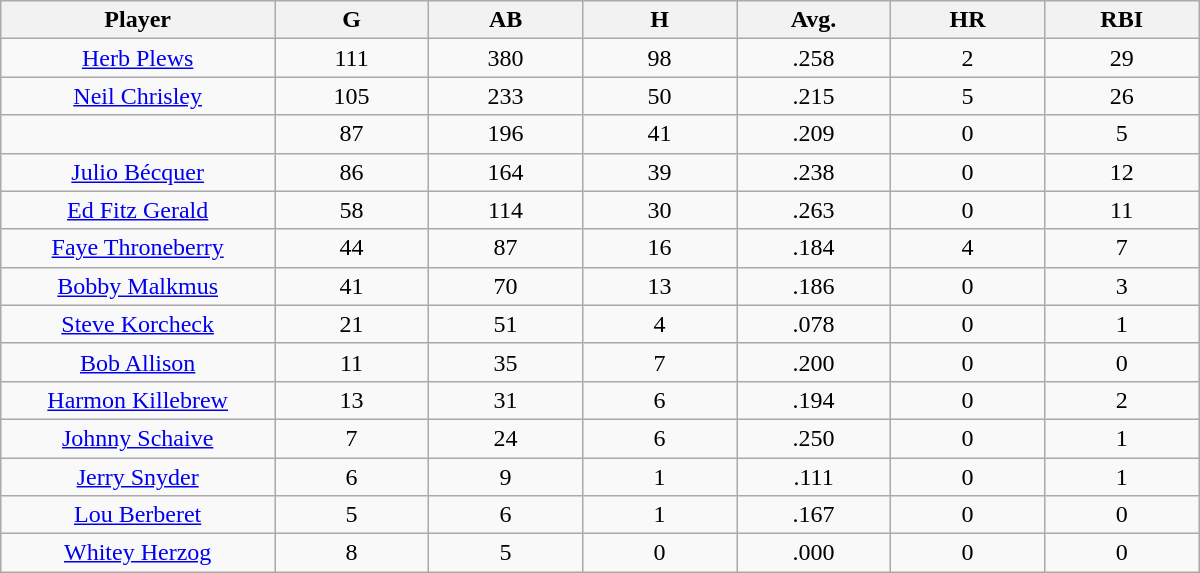<table class="wikitable sortable">
<tr>
<th bgcolor="#DDDDFF" width="16%">Player</th>
<th bgcolor="#DDDDFF" width="9%">G</th>
<th bgcolor="#DDDDFF" width="9%">AB</th>
<th bgcolor="#DDDDFF" width="9%">H</th>
<th bgcolor="#DDDDFF" width="9%">Avg.</th>
<th bgcolor="#DDDDFF" width="9%">HR</th>
<th bgcolor="#DDDDFF" width="9%">RBI</th>
</tr>
<tr align="center">
<td><a href='#'>Herb Plews</a></td>
<td>111</td>
<td>380</td>
<td>98</td>
<td>.258</td>
<td>2</td>
<td>29</td>
</tr>
<tr align=center>
<td><a href='#'>Neil Chrisley</a></td>
<td>105</td>
<td>233</td>
<td>50</td>
<td>.215</td>
<td>5</td>
<td>26</td>
</tr>
<tr align=center>
<td></td>
<td>87</td>
<td>196</td>
<td>41</td>
<td>.209</td>
<td>0</td>
<td>5</td>
</tr>
<tr align="center">
<td><a href='#'>Julio Bécquer</a></td>
<td>86</td>
<td>164</td>
<td>39</td>
<td>.238</td>
<td>0</td>
<td>12</td>
</tr>
<tr align=center>
<td><a href='#'>Ed Fitz Gerald</a></td>
<td>58</td>
<td>114</td>
<td>30</td>
<td>.263</td>
<td>0</td>
<td>11</td>
</tr>
<tr align=center>
<td><a href='#'>Faye Throneberry</a></td>
<td>44</td>
<td>87</td>
<td>16</td>
<td>.184</td>
<td>4</td>
<td>7</td>
</tr>
<tr align=center>
<td><a href='#'>Bobby Malkmus</a></td>
<td>41</td>
<td>70</td>
<td>13</td>
<td>.186</td>
<td>0</td>
<td>3</td>
</tr>
<tr align=center>
<td><a href='#'>Steve Korcheck</a></td>
<td>21</td>
<td>51</td>
<td>4</td>
<td>.078</td>
<td>0</td>
<td>1</td>
</tr>
<tr align=center>
<td><a href='#'>Bob Allison</a></td>
<td>11</td>
<td>35</td>
<td>7</td>
<td>.200</td>
<td>0</td>
<td>0</td>
</tr>
<tr align=center>
<td><a href='#'>Harmon Killebrew</a></td>
<td>13</td>
<td>31</td>
<td>6</td>
<td>.194</td>
<td>0</td>
<td>2</td>
</tr>
<tr align=center>
<td><a href='#'>Johnny Schaive</a></td>
<td>7</td>
<td>24</td>
<td>6</td>
<td>.250</td>
<td>0</td>
<td>1</td>
</tr>
<tr align=center>
<td><a href='#'>Jerry Snyder</a></td>
<td>6</td>
<td>9</td>
<td>1</td>
<td>.111</td>
<td>0</td>
<td>1</td>
</tr>
<tr align=center>
<td><a href='#'>Lou Berberet</a></td>
<td>5</td>
<td>6</td>
<td>1</td>
<td>.167</td>
<td>0</td>
<td>0</td>
</tr>
<tr align=center>
<td><a href='#'>Whitey Herzog</a></td>
<td>8</td>
<td>5</td>
<td>0</td>
<td>.000</td>
<td>0</td>
<td>0</td>
</tr>
</table>
